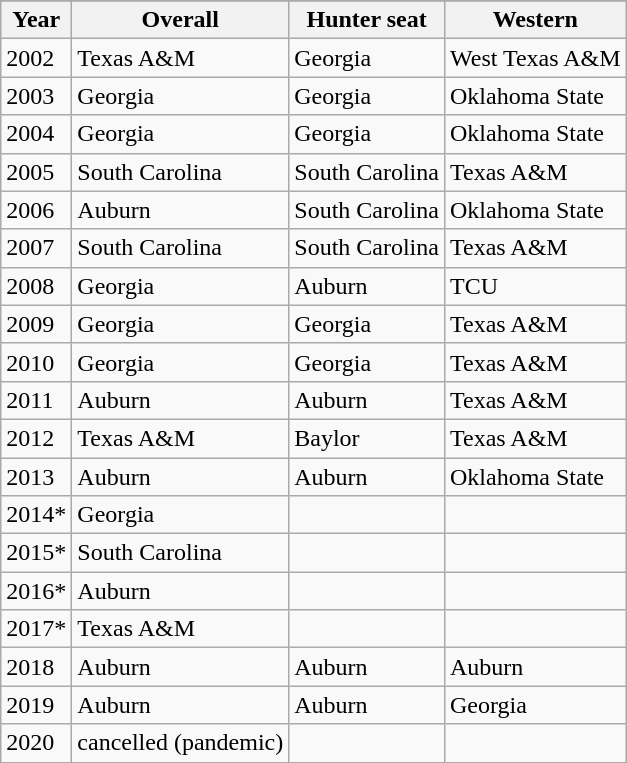<table class="wikitable sortable mw-collapsible">
<tr>
</tr>
<tr>
<th>Year</th>
<th>Overall</th>
<th>Hunter seat</th>
<th>Western</th>
</tr>
<tr>
<td>2002</td>
<td>Texas A&M</td>
<td>Georgia</td>
<td>West Texas A&M</td>
</tr>
<tr>
<td>2003</td>
<td>Georgia</td>
<td>Georgia</td>
<td>Oklahoma State</td>
</tr>
<tr>
<td>2004</td>
<td>Georgia</td>
<td>Georgia</td>
<td>Oklahoma State</td>
</tr>
<tr>
<td>2005</td>
<td>South Carolina</td>
<td>South Carolina</td>
<td>Texas A&M</td>
</tr>
<tr>
<td>2006</td>
<td>Auburn</td>
<td>South Carolina</td>
<td>Oklahoma State</td>
</tr>
<tr>
<td>2007</td>
<td>South Carolina</td>
<td>South Carolina</td>
<td>Texas A&M</td>
</tr>
<tr>
<td>2008</td>
<td>Georgia</td>
<td>Auburn</td>
<td>TCU</td>
</tr>
<tr>
<td>2009</td>
<td>Georgia</td>
<td>Georgia</td>
<td>Texas A&M</td>
</tr>
<tr>
<td>2010</td>
<td>Georgia</td>
<td>Georgia</td>
<td>Texas A&M</td>
</tr>
<tr>
<td>2011</td>
<td>Auburn</td>
<td>Auburn</td>
<td>Texas A&M</td>
</tr>
<tr>
<td>2012</td>
<td>Texas A&M</td>
<td>Baylor</td>
<td>Texas A&M</td>
</tr>
<tr>
<td>2013</td>
<td>Auburn</td>
<td>Auburn</td>
<td>Oklahoma State</td>
</tr>
<tr>
<td>2014*</td>
<td>Georgia</td>
<td></td>
<td></td>
</tr>
<tr>
<td>2015*</td>
<td>South Carolina</td>
<td></td>
<td></td>
</tr>
<tr>
<td>2016*</td>
<td>Auburn</td>
<td></td>
<td></td>
</tr>
<tr>
<td>2017*</td>
<td>Texas A&M</td>
<td></td>
<td></td>
</tr>
<tr>
<td>2018</td>
<td>Auburn</td>
<td>Auburn</td>
<td>Auburn</td>
</tr>
<tr>
<td>2019</td>
<td>Auburn</td>
<td>Auburn</td>
<td>Georgia</td>
</tr>
<tr>
<td>2020</td>
<td>cancelled (pandemic)</td>
<td></td>
<td></td>
</tr>
</table>
